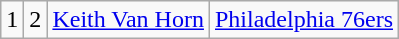<table class="wikitable">
<tr style="text-align:center;" bgcolor="">
<td>1</td>
<td>2</td>
<td><a href='#'>Keith Van Horn</a></td>
<td><a href='#'>Philadelphia 76ers</a></td>
</tr>
</table>
